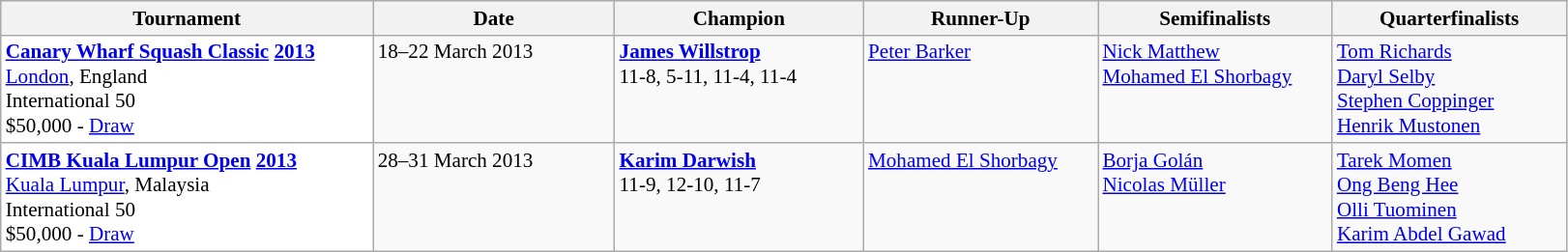<table class="wikitable" style="font-size:88%">
<tr>
<th width=250>Tournament</th>
<th width=160>Date</th>
<th width=165>Champion</th>
<th width=155>Runner-Up</th>
<th width=155>Semifinalists</th>
<th width=155>Quarterfinalists</th>
</tr>
<tr valign=top>
<td style="background:#fff;"><strong><a href='#'>Canary Wharf Squash Classic</a> <a href='#'>2013</a></strong><br> <a href='#'>London</a>, England<br>International 50<br>$50,000 - <a href='#'>Draw</a></td>
<td>18–22 March 2013</td>
<td> <strong><a href='#'>James Willstrop</a></strong><br>11-8, 5-11, 11-4, 11-4</td>
<td> <a href='#'>Peter Barker</a></td>
<td> <a href='#'>Nick Matthew</a><br> <a href='#'>Mohamed El Shorbagy</a></td>
<td> <a href='#'>Tom Richards</a><br> <a href='#'>Daryl Selby</a><br> <a href='#'>Stephen Coppinger</a><br> <a href='#'>Henrik Mustonen</a></td>
</tr>
<tr valign=top>
<td style="background:#fff;"><strong><a href='#'>CIMB Kuala Lumpur Open</a> <a href='#'>2013</a></strong><br> <a href='#'>Kuala Lumpur</a>, Malaysia<br>International 50<br>$50,000 - <a href='#'>Draw</a></td>
<td>28–31 March 2013</td>
<td> <strong><a href='#'>Karim Darwish</a></strong><br>11-9, 12-10, 11-7</td>
<td> <a href='#'>Mohamed El Shorbagy</a></td>
<td> <a href='#'>Borja Golán</a><br> <a href='#'>Nicolas Müller</a></td>
<td> <a href='#'>Tarek Momen</a><br> <a href='#'>Ong Beng Hee</a><br> <a href='#'>Olli Tuominen</a><br> <a href='#'>Karim Abdel Gawad</a></td>
</tr>
</table>
